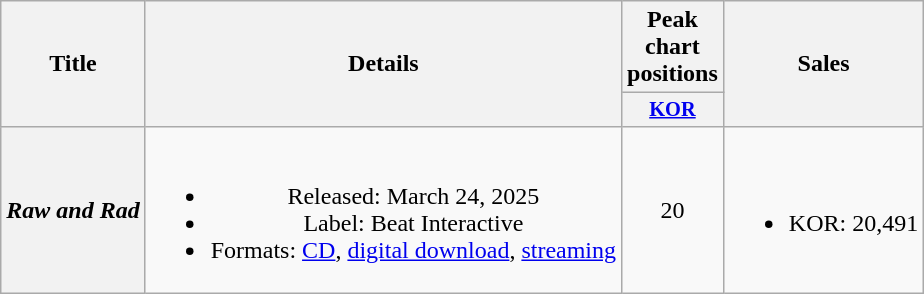<table class="wikitable plainrowheaders" style="text-align:center">
<tr>
<th scope="col" rowspan="2">Title</th>
<th scope="col" rowspan="2">Details</th>
<th scope="col">Peak chart positions</th>
<th scope="col" rowspan="2">Sales</th>
</tr>
<tr>
<th scope="col" style="width:2.5em;font-size:85%"><a href='#'>KOR</a><br></th>
</tr>
<tr>
<th scope="row"><em>Raw and Rad</em></th>
<td><br><ul><li>Released: March 24, 2025</li><li>Label: Beat Interactive</li><li>Formats: <a href='#'>CD</a>, <a href='#'>digital download</a>, <a href='#'>streaming</a></li></ul></td>
<td>20</td>
<td><br><ul><li>KOR: 20,491</li></ul></td>
</tr>
</table>
